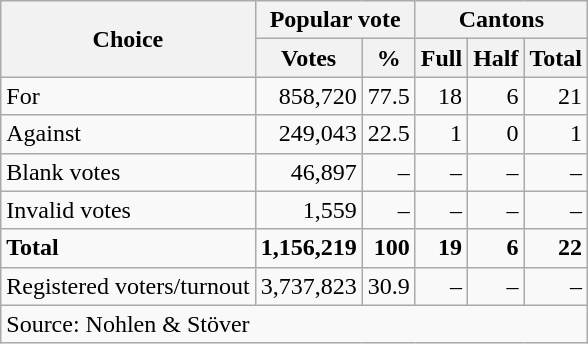<table class=wikitable style=text-align:right>
<tr>
<th rowspan=2>Choice</th>
<th colspan=2>Popular vote</th>
<th colspan=3>Cantons</th>
</tr>
<tr>
<th>Votes</th>
<th>%</th>
<th>Full</th>
<th>Half</th>
<th>Total</th>
</tr>
<tr>
<td align=left>For</td>
<td>858,720</td>
<td>77.5</td>
<td>18</td>
<td>6</td>
<td>21</td>
</tr>
<tr>
<td align=left>Against</td>
<td>249,043</td>
<td>22.5</td>
<td>1</td>
<td>0</td>
<td>1</td>
</tr>
<tr>
<td align=left>Blank votes</td>
<td>46,897</td>
<td>–</td>
<td>–</td>
<td>–</td>
<td>–</td>
</tr>
<tr>
<td align=left>Invalid votes</td>
<td>1,559</td>
<td>–</td>
<td>–</td>
<td>–</td>
<td>–</td>
</tr>
<tr>
<td align=left><strong>Total</strong></td>
<td><strong>1,156,219</strong></td>
<td><strong>100</strong></td>
<td><strong>19</strong></td>
<td><strong>6</strong></td>
<td><strong>22</strong></td>
</tr>
<tr>
<td align=left>Registered voters/turnout</td>
<td>3,737,823</td>
<td>30.9</td>
<td>–</td>
<td>–</td>
<td>–</td>
</tr>
<tr>
<td align=left colspan=6>Source: Nohlen & Stöver</td>
</tr>
</table>
